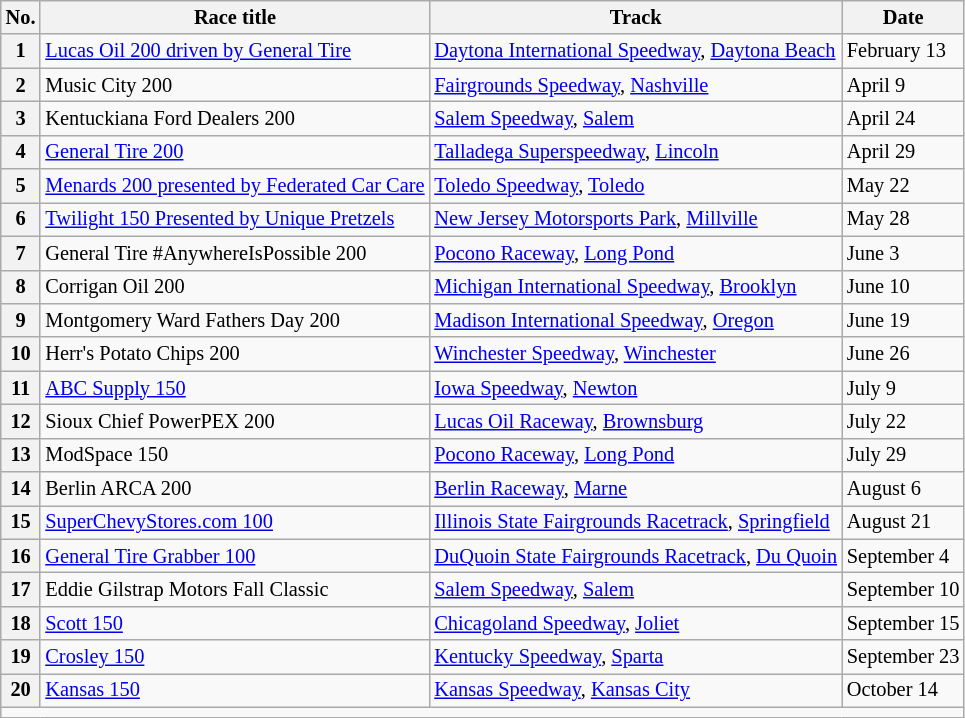<table class="wikitable" style="font-size:85%;">
<tr>
<th>No.</th>
<th>Race title</th>
<th>Track</th>
<th>Date</th>
</tr>
<tr>
<th>1</th>
<td><a href='#'>Lucas Oil 200 driven by General Tire</a></td>
<td><a href='#'>Daytona International Speedway</a>, <a href='#'>Daytona Beach</a></td>
<td>February 13</td>
</tr>
<tr>
<th>2</th>
<td>Music City 200</td>
<td><a href='#'>Fairgrounds Speedway</a>, <a href='#'>Nashville</a></td>
<td>April 9</td>
</tr>
<tr>
<th>3</th>
<td>Kentuckiana Ford Dealers 200</td>
<td><a href='#'>Salem Speedway</a>, <a href='#'>Salem</a></td>
<td>April 24</td>
</tr>
<tr>
<th>4</th>
<td><a href='#'>General Tire 200</a></td>
<td><a href='#'>Talladega Superspeedway</a>, <a href='#'>Lincoln</a></td>
<td>April 29</td>
</tr>
<tr>
<th>5</th>
<td><a href='#'>Menards 200 presented by Federated Car Care</a></td>
<td><a href='#'>Toledo Speedway</a>, <a href='#'>Toledo</a></td>
<td>May 22</td>
</tr>
<tr>
<th>6</th>
<td><a href='#'>Twilight 150 Presented by Unique Pretzels</a></td>
<td><a href='#'>New Jersey Motorsports Park</a>, <a href='#'>Millville</a></td>
<td>May 28</td>
</tr>
<tr>
<th>7</th>
<td>General Tire #AnywhereIsPossible 200</td>
<td><a href='#'>Pocono Raceway</a>, <a href='#'>Long Pond</a></td>
<td>June 3</td>
</tr>
<tr>
<th>8</th>
<td>Corrigan Oil 200</td>
<td><a href='#'>Michigan International Speedway</a>, <a href='#'>Brooklyn</a></td>
<td>June 10</td>
</tr>
<tr>
<th>9</th>
<td>Montgomery Ward Fathers Day 200</td>
<td><a href='#'>Madison International Speedway</a>, <a href='#'>Oregon</a></td>
<td>June 19</td>
</tr>
<tr>
<th>10</th>
<td>Herr's Potato Chips 200</td>
<td><a href='#'>Winchester Speedway</a>, <a href='#'>Winchester</a></td>
<td>June 26</td>
</tr>
<tr>
<th>11</th>
<td><a href='#'>ABC Supply 150</a></td>
<td><a href='#'>Iowa Speedway</a>, <a href='#'>Newton</a></td>
<td>July 9</td>
</tr>
<tr>
<th>12</th>
<td>Sioux Chief PowerPEX 200</td>
<td><a href='#'>Lucas Oil Raceway</a>, <a href='#'>Brownsburg</a></td>
<td>July 22</td>
</tr>
<tr>
<th>13</th>
<td>ModSpace 150</td>
<td><a href='#'>Pocono Raceway</a>, <a href='#'>Long Pond</a></td>
<td>July 29</td>
</tr>
<tr>
<th>14</th>
<td>Berlin ARCA 200</td>
<td><a href='#'>Berlin Raceway</a>, <a href='#'>Marne</a></td>
<td>August 6</td>
</tr>
<tr>
<th>15</th>
<td><a href='#'>SuperChevyStores.com 100</a></td>
<td><a href='#'>Illinois State Fairgrounds Racetrack</a>, <a href='#'>Springfield</a></td>
<td>August 21</td>
</tr>
<tr>
<th>16</th>
<td><a href='#'>General Tire Grabber 100</a></td>
<td><a href='#'>DuQuoin State Fairgrounds Racetrack</a>, <a href='#'>Du Quoin</a></td>
<td>September 4</td>
</tr>
<tr>
<th>17</th>
<td>Eddie Gilstrap Motors Fall Classic</td>
<td><a href='#'>Salem Speedway</a>, <a href='#'>Salem</a></td>
<td>September 10</td>
</tr>
<tr>
<th>18</th>
<td><a href='#'>Scott 150</a></td>
<td><a href='#'>Chicagoland Speedway</a>, <a href='#'>Joliet</a></td>
<td>September 15</td>
</tr>
<tr>
<th>19</th>
<td><a href='#'>Crosley 150</a></td>
<td><a href='#'>Kentucky Speedway</a>, <a href='#'>Sparta</a></td>
<td>September 23</td>
</tr>
<tr>
<th>20</th>
<td><a href='#'>Kansas 150</a></td>
<td><a href='#'>Kansas Speedway</a>, <a href='#'>Kansas City</a></td>
<td>October 14</td>
</tr>
<tr>
<td colspan="4"></td>
</tr>
</table>
